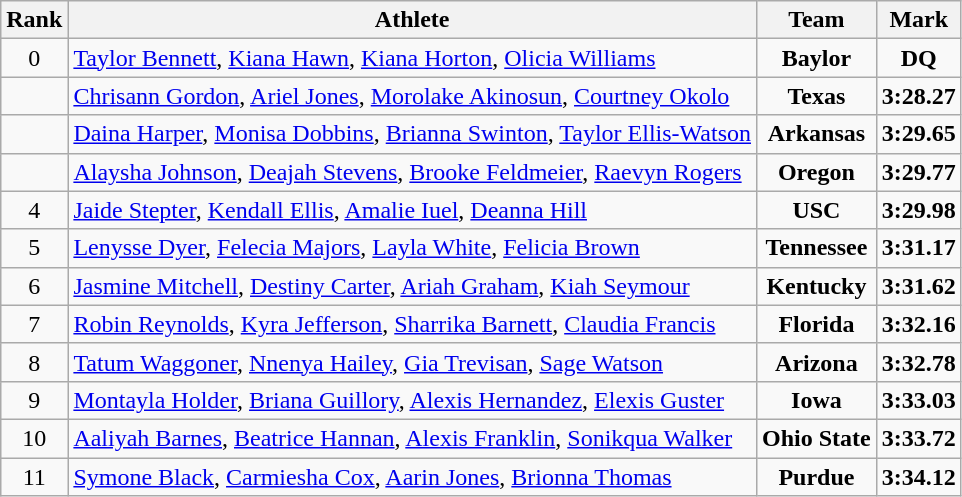<table class="wikitable sortable" style="text-align: center;">
<tr>
<th>Rank</th>
<th>Athlete</th>
<th>Team</th>
<th>Mark</th>
</tr>
<tr>
<td>0</td>
<td align=left><a href='#'>Taylor Bennett</a>, <a href='#'>Kiana Hawn</a>, <a href='#'>Kiana Horton</a>, <a href='#'>Olicia Williams</a></td>
<td><strong>Baylor</strong></td>
<td><strong>DQ</strong></td>
</tr>
<tr>
<td></td>
<td align=left><a href='#'>Chrisann Gordon</a>, <a href='#'>Ariel Jones</a>, <a href='#'>Morolake Akinosun</a>, <a href='#'>Courtney Okolo</a></td>
<td><strong>Texas</strong></td>
<td><strong>3:28.27</strong></td>
</tr>
<tr>
<td></td>
<td align=left><a href='#'>Daina Harper</a>, <a href='#'>Monisa Dobbins</a>, <a href='#'>Brianna Swinton</a>, <a href='#'>Taylor Ellis-Watson</a></td>
<td><strong>Arkansas</strong></td>
<td><strong>3:29.65</strong></td>
</tr>
<tr>
<td></td>
<td align=left><a href='#'>Alaysha Johnson</a>, <a href='#'>Deajah Stevens</a>, <a href='#'>Brooke Feldmeier</a>, <a href='#'>Raevyn Rogers</a></td>
<td><strong>Oregon</strong></td>
<td><strong>3:29.77</strong></td>
</tr>
<tr>
<td>4</td>
<td align=left><a href='#'>Jaide Stepter</a>, <a href='#'>Kendall Ellis</a>, <a href='#'>Amalie Iuel</a>, <a href='#'>Deanna Hill</a></td>
<td><strong>USC</strong></td>
<td><strong>3:29.98</strong></td>
</tr>
<tr>
<td>5</td>
<td align=left><a href='#'>Lenysse Dyer</a>, <a href='#'>Felecia Majors</a>, <a href='#'>Layla White</a>, <a href='#'>Felicia Brown</a></td>
<td><strong>Tennessee</strong></td>
<td><strong>3:31.17</strong></td>
</tr>
<tr>
<td>6</td>
<td align=left><a href='#'>Jasmine Mitchell</a>, <a href='#'>Destiny Carter</a>, <a href='#'>Ariah Graham</a>, <a href='#'>Kiah Seymour</a></td>
<td><strong>Kentucky</strong></td>
<td><strong>3:31.62</strong></td>
</tr>
<tr>
<td>7</td>
<td align=left><a href='#'>Robin Reynolds</a>, <a href='#'>Kyra Jefferson</a>, <a href='#'>Sharrika Barnett</a>, <a href='#'>Claudia Francis</a></td>
<td><strong>Florida</strong></td>
<td><strong>3:32.16</strong></td>
</tr>
<tr>
<td>8</td>
<td align=left><a href='#'>Tatum Waggoner</a>, <a href='#'>Nnenya Hailey</a>, <a href='#'>Gia Trevisan</a>, <a href='#'>Sage Watson</a></td>
<td><strong>Arizona</strong></td>
<td><strong>3:32.78</strong></td>
</tr>
<tr>
<td>9</td>
<td align=left><a href='#'>Montayla Holder</a>, <a href='#'>Briana Guillory</a>, <a href='#'>Alexis Hernandez</a>, <a href='#'>Elexis Guster</a></td>
<td><strong>Iowa</strong></td>
<td><strong>3:33.03</strong></td>
</tr>
<tr>
<td>10</td>
<td align=left><a href='#'>Aaliyah Barnes</a>, <a href='#'>Beatrice Hannan</a>, <a href='#'>Alexis Franklin</a>, <a href='#'>Sonikqua Walker</a></td>
<td><strong>Ohio State</strong></td>
<td><strong>3:33.72</strong></td>
</tr>
<tr>
<td>11</td>
<td align=left><a href='#'>Symone Black</a>, <a href='#'>Carmiesha Cox</a>, <a href='#'>Aarin Jones</a>, <a href='#'>Brionna Thomas</a></td>
<td><strong>Purdue</strong></td>
<td><strong>3:34.12</strong></td>
</tr>
</table>
